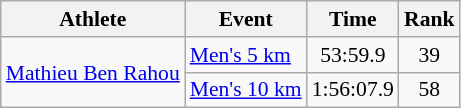<table class="wikitable" style="font-size:90%;">
<tr>
<th>Athlete</th>
<th>Event</th>
<th>Time</th>
<th>Rank</th>
</tr>
<tr align=center>
<td align=left rowspan=2><a href='#'>Mathieu Ben Rahou</a></td>
<td align=left><a href='#'>Men's 5 km</a></td>
<td>53:59.9</td>
<td>39</td>
</tr>
<tr align=center>
<td align=left rowspan=2><a href='#'>Men's 10 km</a></td>
<td>1:56:07.9</td>
<td>58</td>
</tr>
</table>
